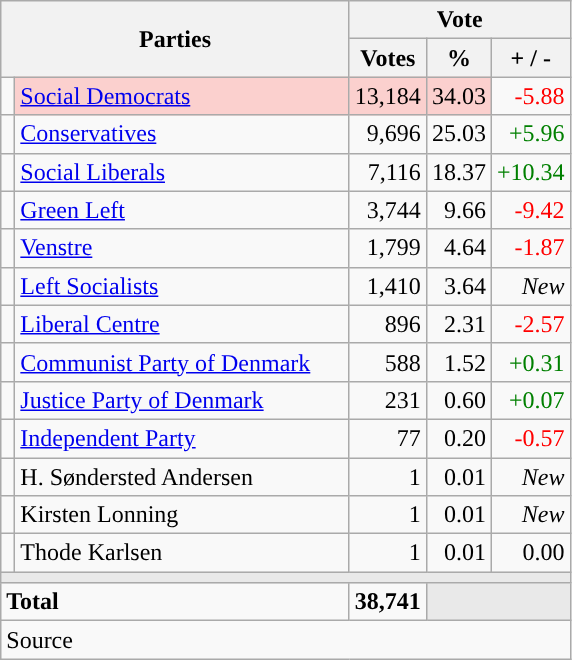<table class="wikitable" style="text-align:right;">
<tr>
<th style="text-align:centre;" rowspan="2" colspan="2" width="225">Parties</th>
<th colspan="3">Vote</th>
</tr>
<tr>
<th width="15">Votes</th>
<th width="15">%</th>
<th width="15">+ / -</th>
</tr>
<tr>
<td width="2" style="color:inherit;background:"></td>
<td bgcolor=#fbd0ce  align="left"><a href='#'>Social Democrats</a></td>
<td bgcolor=#fbd0ce>13,184</td>
<td bgcolor=#fbd0ce>34.03</td>
<td style=color:red;>-5.88</td>
</tr>
<tr>
<td width="2" style="color:inherit;background:"></td>
<td align="left"><a href='#'>Conservatives</a></td>
<td>9,696</td>
<td>25.03</td>
<td style=color:green;>+5.96</td>
</tr>
<tr>
<td width="2" style="color:inherit;background:"></td>
<td align="left"><a href='#'>Social Liberals</a></td>
<td>7,116</td>
<td>18.37</td>
<td style=color:green;>+10.34</td>
</tr>
<tr>
<td width="2" style="color:inherit;background:"></td>
<td align="left"><a href='#'>Green Left</a></td>
<td>3,744</td>
<td>9.66</td>
<td style=color:red;>-9.42</td>
</tr>
<tr>
<td width="2" style="color:inherit;background:"></td>
<td align="left"><a href='#'>Venstre</a></td>
<td>1,799</td>
<td>4.64</td>
<td style=color:red;>-1.87</td>
</tr>
<tr>
<td width="2" style="color:inherit;background:"></td>
<td align="left"><a href='#'>Left Socialists</a></td>
<td>1,410</td>
<td>3.64</td>
<td><em>New</em></td>
</tr>
<tr>
<td width="2" style="color:inherit;background:"></td>
<td align="left"><a href='#'>Liberal Centre</a></td>
<td>896</td>
<td>2.31</td>
<td style=color:red;>-2.57</td>
</tr>
<tr>
<td width="2" style="color:inherit;background:"></td>
<td align="left"><a href='#'>Communist Party of Denmark</a></td>
<td>588</td>
<td>1.52</td>
<td style=color:green;>+0.31</td>
</tr>
<tr>
<td width="2" style="color:inherit;background:"></td>
<td align="left"><a href='#'>Justice Party of Denmark</a></td>
<td>231</td>
<td>0.60</td>
<td style=color:green;>+0.07</td>
</tr>
<tr>
<td width="2" style="color:inherit;background:"></td>
<td align="left"><a href='#'>Independent Party</a></td>
<td>77</td>
<td>0.20</td>
<td style=color:red;>-0.57</td>
</tr>
<tr>
<td width="2" style="color:inherit;background:"></td>
<td align="left">H. Søndersted Andersen</td>
<td>1</td>
<td>0.01</td>
<td><em>New</em></td>
</tr>
<tr>
<td width="2" style="color:inherit;background:"></td>
<td align="left">Kirsten Lonning</td>
<td>1</td>
<td>0.01</td>
<td><em>New</em></td>
</tr>
<tr>
<td width="2" style="color:inherit;background:"></td>
<td align="left">Thode Karlsen</td>
<td>1</td>
<td>0.01</td>
<td>0.00</td>
</tr>
<tr>
<td colspan="7" bgcolor="#E9E9E9"></td>
</tr>
<tr>
<td align="left" colspan="2"><strong>Total</strong></td>
<td><strong>38,741</strong></td>
<td bgcolor="#E9E9E9" colspan="2"></td>
</tr>
<tr>
<td align="left" colspan="6">Source</td>
</tr>
</table>
